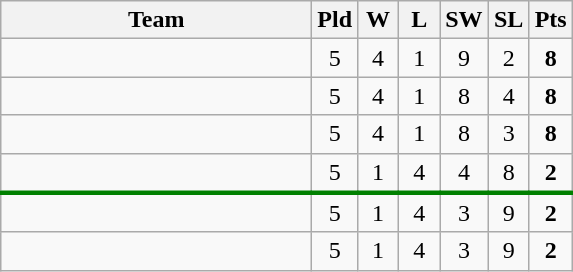<table class=wikitable style="text-align:center">
<tr>
<th width=200>Team</th>
<th width=20>Pld</th>
<th width=20>W</th>
<th width=20>L</th>
<th width=20>SW</th>
<th width=20>SL</th>
<th width=20>Pts</th>
</tr>
<tr>
<td align=left></td>
<td>5</td>
<td>4</td>
<td>1</td>
<td>9</td>
<td>2</td>
<td><strong>8</strong></td>
</tr>
<tr>
<td align=left></td>
<td>5</td>
<td>4</td>
<td>1</td>
<td>8</td>
<td>4</td>
<td><strong>8</strong></td>
</tr>
<tr>
<td align=left></td>
<td>5</td>
<td>4</td>
<td>1</td>
<td>8</td>
<td>3</td>
<td><strong>8</strong></td>
</tr>
<tr>
<td align=left></td>
<td>5</td>
<td>1</td>
<td>4</td>
<td>4</td>
<td>8</td>
<td><strong>2</strong></td>
</tr>
<tr style="border-top:3px solid green;">
<td align=left></td>
<td>5</td>
<td>1</td>
<td>4</td>
<td>3</td>
<td>9</td>
<td><strong>2</strong></td>
</tr>
<tr>
<td align=left></td>
<td>5</td>
<td>1</td>
<td>4</td>
<td>3</td>
<td>9</td>
<td><strong>2</strong></td>
</tr>
</table>
